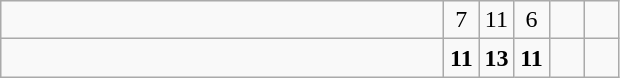<table class="wikitable">
<tr>
<td style="width:18em"></td>
<td align=center style="width:1em">7</td>
<td align=center style="width:1em">11</td>
<td align=center style="width:1em">6</td>
<td align=center style="width:1em"></td>
<td align=center style="width:1em"></td>
</tr>
<tr>
<td style="width:18em"></td>
<td align=center style="width:1em"><strong>11</strong></td>
<td align=center style="width:1em"><strong>13</strong></td>
<td align=center style="width:1em"><strong>11</strong></td>
<td align=center style="width:1em"></td>
<td align=center style="width:1em"></td>
</tr>
</table>
